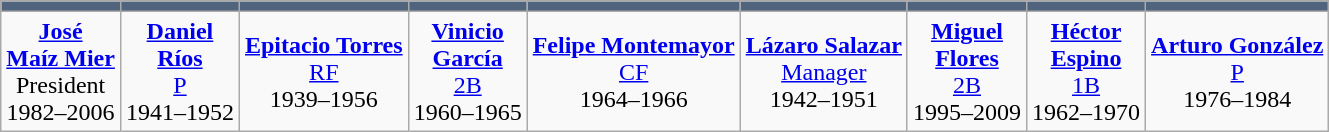<table class="wikitable" style="text-align:center;">
<tr>
<td style="background:#50647D;"></td>
<td style="background:#50647D;"></td>
<td style="background:#50647D;"></td>
<td style="background:#50647D;"></td>
<td style="background:#50647D;"></td>
<td style="background:#50647D;"></td>
<td style="background:#50647D;"></td>
<td style="background:#50647D;"></td>
<td style="background:#50647D;"></td>
</tr>
<tr>
<td><strong><a href='#'>José<br>Maíz Mier</a></strong> <br> President <br> 1982–2006 <br> </td>
<td><strong><a href='#'>Daniel<br>Ríos</a></strong> <br> <a href='#'>P</a> <br> 1941–1952 <br> </td>
<td><strong><a href='#'>Epitacio Torres</a></strong> <br> <a href='#'>RF</a> <br> 1939–1956 <br> </td>
<td><strong><a href='#'>Vinicio<br>García</a></strong> <br> <a href='#'>2B</a> <br> 1960–1965 <br> </td>
<td><strong><a href='#'>Felipe Montemayor</a></strong> <br> <a href='#'>CF</a> <br> 1964–1966 <br> </td>
<td><strong><a href='#'>Lázaro Salazar</a></strong> <br> <a href='#'>Manager</a> <br> 1942–1951 <br> </td>
<td><strong><a href='#'>Miguel<br>Flores</a></strong> <br> <a href='#'>2B</a> <br> 1995–2009 <br> </td>
<td><strong><a href='#'>Héctor<br>Espino</a></strong> <br> <a href='#'>1B</a> <br> 1962–1970 <br> </td>
<td><strong><a href='#'>Arturo González</a></strong> <br> <a href='#'>P</a> <br> 1976–1984 <br> </td>
</tr>
</table>
